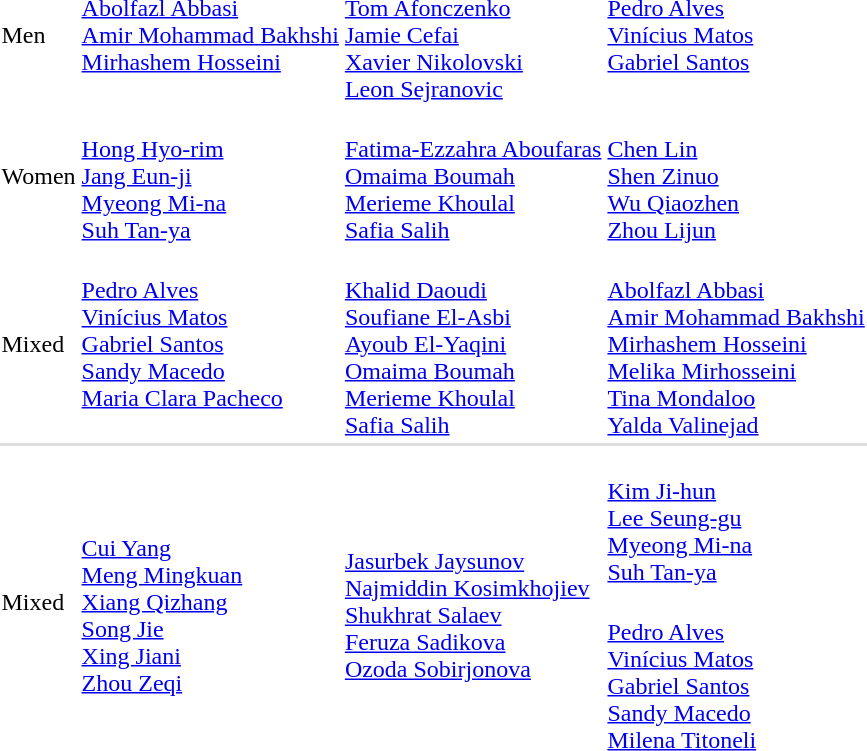<table>
<tr>
<td>Men</td>
<td valign=top><br><a href='#'>Abolfazl Abbasi</a><br><a href='#'>Amir Mohammad Bakhshi</a><br><a href='#'>Mirhashem Hosseini</a></td>
<td><br><a href='#'>Tom Afonczenko</a><br><a href='#'>Jamie Cefai</a><br><a href='#'>Xavier Nikolovski</a><br><a href='#'>Leon Sejranovic</a></td>
<td valign=top><br><a href='#'>Pedro Alves</a><br><a href='#'>Vinícius Matos</a><br><a href='#'>Gabriel Santos</a></td>
</tr>
<tr>
<td>Women</td>
<td><br><a href='#'>Hong Hyo-rim</a><br><a href='#'>Jang Eun-ji</a><br><a href='#'>Myeong Mi-na</a><br><a href='#'>Suh Tan-ya</a></td>
<td><br><a href='#'>Fatima-Ezzahra Aboufaras</a><br><a href='#'>Omaima Boumah</a><br><a href='#'>Merieme Khoulal</a><br><a href='#'>Safia Salih</a></td>
<td><br><a href='#'>Chen Lin</a><br><a href='#'>Shen Zinuo</a><br><a href='#'>Wu Qiaozhen</a><br><a href='#'>Zhou Lijun</a></td>
</tr>
<tr>
<td>Mixed</td>
<td valign=top><br><a href='#'>Pedro Alves</a><br><a href='#'>Vinícius Matos</a><br><a href='#'>Gabriel Santos</a><br><a href='#'>Sandy Macedo</a><br><a href='#'>Maria Clara Pacheco</a></td>
<td><br><a href='#'>Khalid Daoudi</a><br><a href='#'>Soufiane El-Asbi</a><br><a href='#'>Ayoub El-Yaqini</a><br><a href='#'>Omaima Boumah</a><br><a href='#'>Merieme Khoulal</a><br><a href='#'>Safia Salih</a></td>
<td><br><a href='#'>Abolfazl Abbasi</a><br><a href='#'>Amir Mohammad Bakhshi</a><br><a href='#'>Mirhashem Hosseini</a><br><a href='#'>Melika Mirhosseini</a><br><a href='#'>Tina Mondaloo</a><br><a href='#'>Yalda Valinejad</a></td>
</tr>
<tr bgcolor=#DDDDDD>
<td colspan=4></td>
</tr>
<tr>
<td rowspan=2>Mixed</td>
<td rowspan=2><br><a href='#'>Cui Yang</a><br><a href='#'>Meng Mingkuan</a><br><a href='#'>Xiang Qizhang</a><br><a href='#'>Song Jie</a><br><a href='#'>Xing Jiani</a><br><a href='#'>Zhou Zeqi</a></td>
<td rowspan=2><br><a href='#'>Jasurbek Jaysunov</a><br><a href='#'>Najmiddin Kosimkhojiev</a><br><a href='#'>Shukhrat Salaev</a><br><a href='#'>Feruza Sadikova</a><br><a href='#'>Ozoda Sobirjonova</a></td>
<td><br><a href='#'>Kim Ji-hun</a><br><a href='#'>Lee Seung-gu</a><br><a href='#'>Myeong Mi-na</a><br><a href='#'>Suh Tan-ya</a></td>
</tr>
<tr>
<td><br><a href='#'>Pedro Alves</a><br><a href='#'>Vinícius Matos</a><br><a href='#'>Gabriel Santos</a><br><a href='#'>Sandy Macedo</a><br><a href='#'>Milena Titoneli</a></td>
</tr>
</table>
